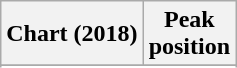<table class="wikitable sortable plainrowheaders" style="text-align:center">
<tr>
<th scope="col">Chart (2018)</th>
<th scope="col">Peak<br> position</th>
</tr>
<tr>
</tr>
<tr>
</tr>
<tr>
</tr>
<tr>
</tr>
<tr>
</tr>
<tr>
</tr>
<tr>
</tr>
<tr>
</tr>
<tr>
</tr>
<tr>
</tr>
<tr>
</tr>
<tr>
</tr>
<tr>
</tr>
<tr>
</tr>
<tr>
</tr>
<tr>
</tr>
<tr>
</tr>
</table>
